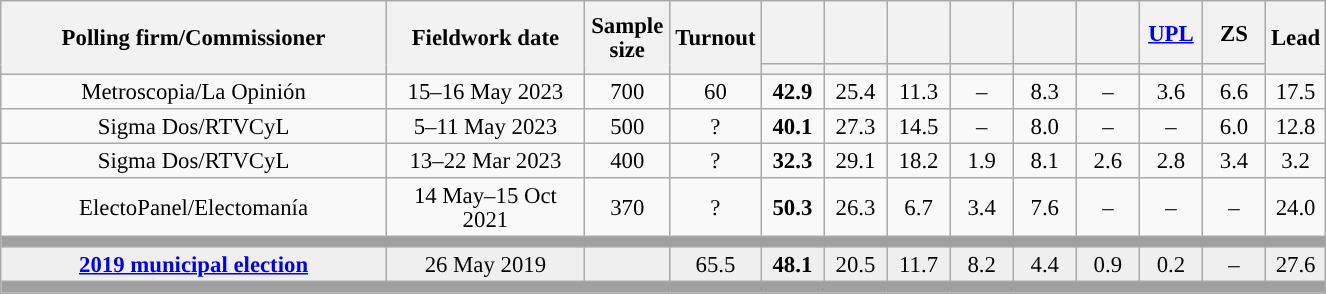<table class="wikitable collapsible collapsed" style="text-align:center; font-size:95%; line-height:16px;">
<tr style="height:42px;">
<th style="width:250px;" rowspan="2">Polling firm/Commissioner</th>
<th style="width:125px;" rowspan="2">Fieldwork date</th>
<th style="width:50px;" rowspan="2">Sample size</th>
<th style="width:45px;" rowspan="2">Turnout</th>
<th style="width:35px;"></th>
<th style="width:35px;"></th>
<th style="width:35px;"></th>
<th style="width:35px;"></th>
<th style="width:35px;"></th>
<th style="width:35px;"></th>
<th style="width:35px;"><a href='#'>UPL</a></th>
<th style="width:35px;">ZS</th>
<th style="width:30px;" rowspan="2">Lead</th>
</tr>
<tr>
<th style="color:inherit;background:"></th>
<th style="color:inherit;background:"></th>
<th style="color:inherit;background:"></th>
<th style="color:inherit;background:"></th>
<th style="color:inherit;background:"></th>
<th style="color:inherit;background:"></th>
<th style="color:inherit;background:"></th>
<th style="color:inherit;background:"></th>
</tr>
<tr>
<td>Metroscopia/La Opinión</td>
<td>15–16 May 2023</td>
<td>700</td>
<td>60</td>
<td><strong>42.9</strong><br></td>
<td>25.4<br></td>
<td>11.3<br></td>
<td>–</td>
<td>8.3<br></td>
<td>–</td>
<td>3.6<br></td>
<td>6.6<br></td>
<td style="background:">17.5</td>
</tr>
<tr>
<td>Sigma Dos/RTVCyL</td>
<td>5–11 May 2023</td>
<td>500</td>
<td>?</td>
<td><strong>40.1</strong><br></td>
<td>27.3<br></td>
<td>14.5<br></td>
<td>–</td>
<td>8.0<br></td>
<td>–</td>
<td>–</td>
<td>6.0<br></td>
<td style="background:">12.8</td>
</tr>
<tr>
<td>Sigma Dos/RTVCyL</td>
<td>13–22 Mar 2023</td>
<td>400</td>
<td>?</td>
<td><strong>32.3</strong><br></td>
<td>29.1<br></td>
<td>18.2<br></td>
<td>1.9<br></td>
<td>8.1<br></td>
<td>2.6<br></td>
<td>2.8<br></td>
<td>3.4<br></td>
<td style="background:">3.2</td>
</tr>
<tr>
<td>ElectoPanel/Electomanía</td>
<td>14 May–15 Oct 2021</td>
<td>370</td>
<td>?</td>
<td><strong>50.3</strong><br></td>
<td>26.3<br></td>
<td>6.7<br></td>
<td>3.4<br></td>
<td>7.6<br></td>
<td>–</td>
<td>–</td>
<td>–</td>
<td style="background:">24.0</td>
</tr>
<tr>
<td colspan="13" style="background:#A0A0A0"></td>
</tr>
<tr style="background:#EFEFEF;">
<td><strong><a href='#'>2019 municipal election</a></strong></td>
<td>26 May 2019</td>
<td></td>
<td>65.5</td>
<td><strong>48.1</strong><br></td>
<td>20.5<br></td>
<td>11.7<br></td>
<td>8.2<br></td>
<td>4.4<br></td>
<td>0.9<br></td>
<td>0.2<br></td>
<td>–</td>
<td style="background:">27.6</td>
</tr>
<tr>
<td colspan="13" style="background:#A0A0A0"></td>
</tr>
</table>
